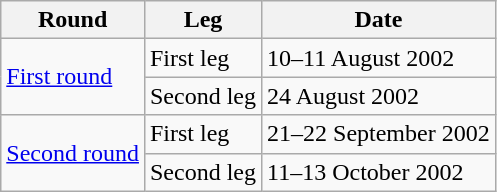<table class="wikitable">
<tr>
<th>Round</th>
<th>Leg</th>
<th>Date</th>
</tr>
<tr>
<td rowspan=2><a href='#'>First round</a></td>
<td>First leg</td>
<td>10–11 August 2002</td>
</tr>
<tr>
<td>Second leg</td>
<td>24 August 2002</td>
</tr>
<tr>
<td rowspan=2><a href='#'>Second round</a></td>
<td>First leg</td>
<td>21–22 September 2002</td>
</tr>
<tr>
<td>Second leg</td>
<td>11–13 October 2002</td>
</tr>
</table>
